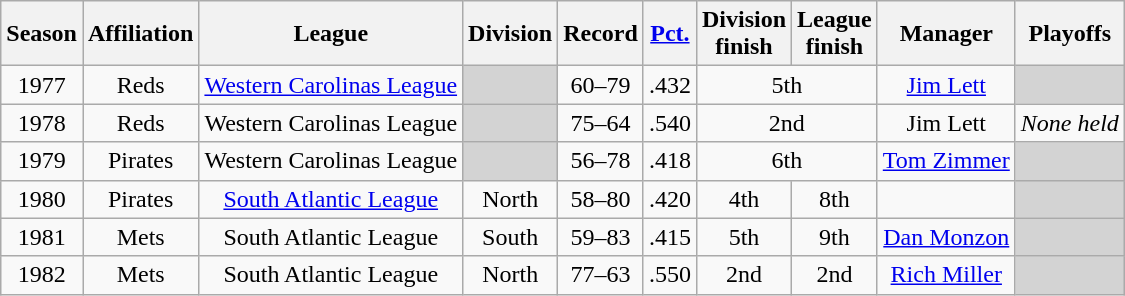<table class="wikitable" style="text-align:center">
<tr>
<th>Season</th>
<th>Affiliation</th>
<th>League</th>
<th>Division</th>
<th>Record</th>
<th><a href='#'>Pct.</a></th>
<th>Division<br>finish</th>
<th>League<br>finish</th>
<th>Manager</th>
<th>Playoffs</th>
</tr>
<tr>
<td>1977</td>
<td>Reds</td>
<td><a href='#'>Western Carolinas League</a></td>
<td bgcolor=lightgrey> </td>
<td>60–79</td>
<td>.432</td>
<td colspan=2>5th</td>
<td><a href='#'>Jim Lett</a></td>
<td bgcolor=lightgrey> </td>
</tr>
<tr>
<td>1978</td>
<td>Reds</td>
<td>Western Carolinas League</td>
<td bgcolor=lightgrey> </td>
<td>75–64</td>
<td>.540</td>
<td colspan=2>2nd</td>
<td>Jim Lett</td>
<td><em>None held</em></td>
</tr>
<tr>
<td>1979</td>
<td>Pirates</td>
<td>Western Carolinas League</td>
<td bgcolor=lightgrey> </td>
<td>56–78</td>
<td>.418</td>
<td colspan=2>6th</td>
<td><a href='#'>Tom Zimmer</a></td>
<td bgcolor=lightgrey> </td>
</tr>
<tr>
<td>1980</td>
<td>Pirates</td>
<td><a href='#'>South Atlantic League</a></td>
<td>North</td>
<td>58–80</td>
<td>.420</td>
<td>4th</td>
<td>8th</td>
<td></td>
<td bgcolor=lightgrey> </td>
</tr>
<tr>
<td>1981</td>
<td>Mets</td>
<td>South Atlantic League</td>
<td>South</td>
<td>59–83</td>
<td>.415</td>
<td>5th</td>
<td>9th</td>
<td><a href='#'>Dan Monzon</a></td>
<td bgcolor=lightgrey> </td>
</tr>
<tr>
<td>1982</td>
<td>Mets</td>
<td>South Atlantic League</td>
<td>North</td>
<td>77–63</td>
<td>.550</td>
<td>2nd</td>
<td>2nd</td>
<td><a href='#'>Rich Miller</a></td>
<td bgcolor=lightgrey> </td>
</tr>
</table>
